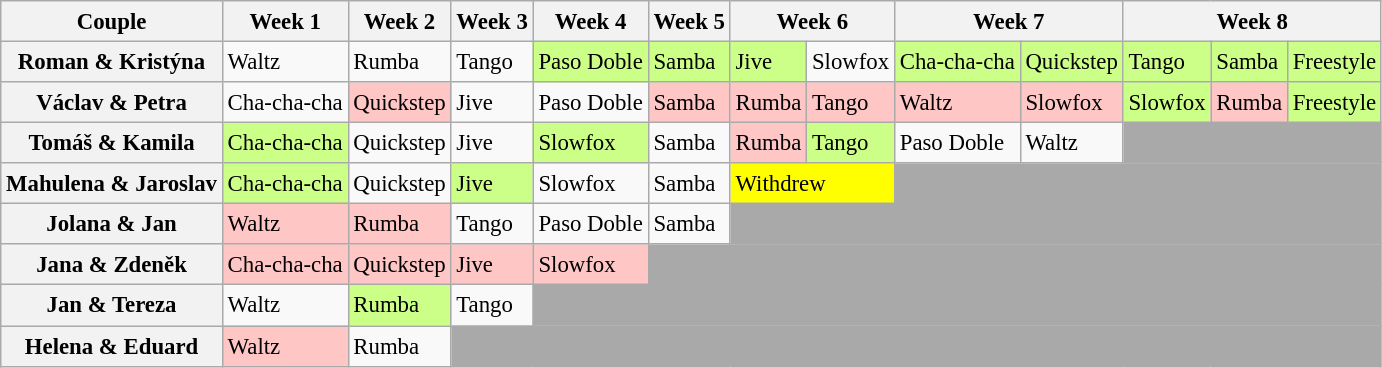<table class="wikitable" style="text-align:left; font-size:95%; line-height:20px;">
<tr>
<th>Couple</th>
<th>Week 1</th>
<th>Week 2</th>
<th>Week 3</th>
<th>Week 4</th>
<th>Week 5</th>
<th colspan=2>Week 6</th>
<th colspan=2>Week 7</th>
<th colspan=3>Week 8</th>
</tr>
<tr>
<th>Roman & Kristýna</th>
<td>Waltz</td>
<td>Rumba</td>
<td>Tango</td>
<td style="background:#ccff88;">Paso Doble</td>
<td style="background:#ccff88;">Samba</td>
<td style="background:#ccff88;">Jive</td>
<td>Slowfox</td>
<td style="background:#ccff88;">Cha-cha-cha</td>
<td style="background:#ccff88;">Quickstep</td>
<td style="background:#ccff88;">Tango</td>
<td style="background:#ccff88;">Samba</td>
<td style="background:#ccff88;">Freestyle</td>
</tr>
<tr>
<th>Václav & Petra</th>
<td>Cha-cha-cha</td>
<td style="background:#ffc6c6;">Quickstep</td>
<td>Jive</td>
<td>Paso Doble</td>
<td style="background:#ffc6c6;">Samba</td>
<td style="background:#ffc6c6;">Rumba</td>
<td style="background:#ffc6c6;">Tango</td>
<td style="background:#ffc6c6;">Waltz</td>
<td style="background:#ffc6c6;">Slowfox</td>
<td style="background:#ccff88;">Slowfox</td>
<td style="background:#ffc6c6;">Rumba</td>
<td style="background:#ccff88;">Freestyle</td>
</tr>
<tr>
<th>Tomáš & Kamila</th>
<td style="background:#ccff88;">Cha-cha-cha</td>
<td>Quickstep</td>
<td>Jive</td>
<td style="background:#ccff88;">Slowfox</td>
<td>Samba</td>
<td style="background:#ffc6c6;">Rumba</td>
<td style="background:#ccff88;">Tango</td>
<td>Paso Doble</td>
<td>Waltz</td>
<td bgcolor="darkgray" colspan="20"></td>
</tr>
<tr>
<th>Mahulena & Jaroslav</th>
<td style="background:#ccff88;">Cha-cha-cha</td>
<td>Quickstep</td>
<td style="background:#ccff88;">Jive</td>
<td>Slowfox</td>
<td>Samba</td>
<td style="background:yellow;" colspan="2">Withdrew</td>
<td bgcolor="darkgray" colspan="20"></td>
</tr>
<tr>
<th>Jolana & Jan</th>
<td style="background:#ffc6c6;">Waltz</td>
<td style="background:#ffc6c6;">Rumba</td>
<td>Tango</td>
<td>Paso Doble</td>
<td>Samba</td>
<td bgcolor="darkgray" colspan="20"></td>
</tr>
<tr>
<th>Jana & Zdeněk</th>
<td style="background:#ffc6c6;">Cha-cha-cha</td>
<td style="background:#ffc6c6;">Quickstep</td>
<td style="background:#ffc6c6;">Jive</td>
<td style="background:#ffc6c6;">Slowfox</td>
<td bgcolor="darkgray" colspan="20"></td>
</tr>
<tr>
<th>Jan & Tereza</th>
<td>Waltz</td>
<td style="background:#ccff88;">Rumba</td>
<td>Tango</td>
<td bgcolor="darkgray" colspan="20"></td>
</tr>
<tr>
<th>Helena & Eduard</th>
<td style="background:#ffc6c6;">Waltz</td>
<td>Rumba</td>
<td bgcolor="darkgray" colspan="20"></td>
</tr>
</table>
